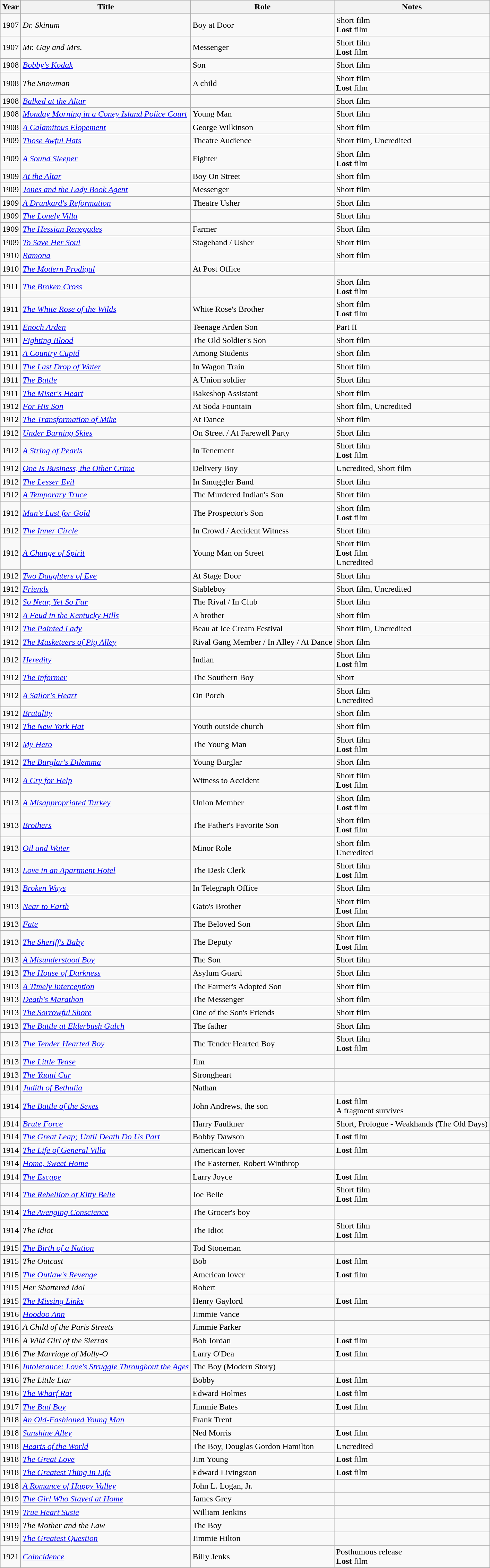<table class="wikitable sortable">
<tr>
<th>Year</th>
<th>Title</th>
<th>Role</th>
<th class="unsortable">Notes</th>
</tr>
<tr>
<td>1907</td>
<td><em>Dr. Skinum</em></td>
<td>Boy at Door</td>
<td>Short film <br> <strong>Lost</strong> film</td>
</tr>
<tr>
<td>1907</td>
<td><em>Mr. Gay and Mrs.</em></td>
<td>Messenger</td>
<td>Short film <br> <strong>Lost</strong> film</td>
</tr>
<tr>
<td>1908</td>
<td><em><a href='#'>Bobby's Kodak</a></em></td>
<td>Son</td>
<td>Short film</td>
</tr>
<tr>
<td>1908</td>
<td><em>The Snowman</em></td>
<td>A child</td>
<td>Short film <br> <strong>Lost</strong> film</td>
</tr>
<tr>
<td>1908</td>
<td><em><a href='#'>Balked at the Altar</a></em></td>
<td></td>
<td>Short film</td>
</tr>
<tr>
<td>1908</td>
<td><em><a href='#'>Monday Morning in a Coney Island Police Court</a></em></td>
<td>Young Man</td>
<td>Short film</td>
</tr>
<tr>
<td>1908</td>
<td><em><a href='#'>A Calamitous Elopement</a></em></td>
<td>George Wilkinson</td>
<td>Short film</td>
</tr>
<tr>
<td>1909</td>
<td><em><a href='#'>Those Awful Hats</a></em></td>
<td>Theatre Audience</td>
<td>Short film, Uncredited</td>
</tr>
<tr>
<td>1909</td>
<td><em><a href='#'>A Sound Sleeper</a></em></td>
<td>Fighter</td>
<td>Short film <br> <strong>Lost</strong> film</td>
</tr>
<tr>
<td>1909</td>
<td><em><a href='#'>At the Altar</a></em></td>
<td>Boy On Street</td>
<td>Short film</td>
</tr>
<tr>
<td>1909</td>
<td><em><a href='#'>Jones and the Lady Book Agent</a></em></td>
<td>Messenger</td>
<td>Short film</td>
</tr>
<tr>
<td>1909</td>
<td><em><a href='#'>A Drunkard's Reformation</a></em></td>
<td>Theatre Usher</td>
<td>Short film</td>
</tr>
<tr>
<td>1909</td>
<td><em><a href='#'>The Lonely Villa</a></em></td>
<td></td>
<td>Short film</td>
</tr>
<tr>
<td>1909</td>
<td><em><a href='#'>The Hessian Renegades</a></em></td>
<td>Farmer</td>
<td>Short film</td>
</tr>
<tr>
<td>1909</td>
<td><em><a href='#'>To Save Her Soul</a></em></td>
<td>Stagehand / Usher</td>
<td>Short film</td>
</tr>
<tr>
<td>1910</td>
<td><em><a href='#'>Ramona</a></em></td>
<td></td>
<td>Short film</td>
</tr>
<tr>
<td>1910</td>
<td><em><a href='#'>The Modern Prodigal</a></em></td>
<td>At Post Office</td>
<td></td>
</tr>
<tr>
<td>1911</td>
<td><em><a href='#'>The Broken Cross</a></em></td>
<td></td>
<td>Short film <br> <strong>Lost</strong> film</td>
</tr>
<tr>
<td>1911</td>
<td><em><a href='#'>The White Rose of the Wilds</a></em></td>
<td>White Rose's Brother</td>
<td>Short film <br> <strong>Lost</strong> film</td>
</tr>
<tr>
<td>1911</td>
<td><em><a href='#'>Enoch Arden</a></em></td>
<td>Teenage Arden Son</td>
<td>Part II</td>
</tr>
<tr>
<td>1911</td>
<td><em><a href='#'>Fighting Blood</a></em></td>
<td>The Old Soldier's Son</td>
<td>Short film</td>
</tr>
<tr>
<td>1911</td>
<td><em><a href='#'>A Country Cupid</a></em></td>
<td>Among Students</td>
<td>Short film</td>
</tr>
<tr>
<td>1911</td>
<td><em><a href='#'>The Last Drop of Water</a></em></td>
<td>In Wagon Train</td>
<td>Short film</td>
</tr>
<tr>
<td>1911</td>
<td><em><a href='#'>The Battle</a></em></td>
<td>A Union soldier</td>
<td>Short film</td>
</tr>
<tr>
<td>1911</td>
<td><em><a href='#'>The Miser's Heart</a></em></td>
<td>Bakeshop Assistant</td>
<td>Short film</td>
</tr>
<tr>
<td>1912</td>
<td><em><a href='#'>For His Son</a></em></td>
<td>At Soda Fountain</td>
<td>Short film, Uncredited</td>
</tr>
<tr>
<td>1912</td>
<td><em><a href='#'>The Transformation of Mike</a></em></td>
<td>At Dance</td>
<td>Short film</td>
</tr>
<tr>
<td>1912</td>
<td><em><a href='#'>Under Burning Skies</a></em></td>
<td>On Street / At Farewell Party</td>
<td>Short film</td>
</tr>
<tr>
<td>1912</td>
<td><em><a href='#'>A String of Pearls</a></em></td>
<td>In Tenement</td>
<td>Short film <br> <strong>Lost</strong> film</td>
</tr>
<tr>
<td>1912</td>
<td><em><a href='#'>One Is Business, the Other Crime</a></em></td>
<td>Delivery Boy</td>
<td>Uncredited, Short film</td>
</tr>
<tr>
<td>1912</td>
<td><em><a href='#'>The Lesser Evil</a></em></td>
<td>In Smuggler Band</td>
<td>Short film</td>
</tr>
<tr>
<td>1912</td>
<td><em><a href='#'>A Temporary Truce</a></em></td>
<td>The Murdered Indian's Son</td>
<td>Short film</td>
</tr>
<tr>
<td>1912</td>
<td><em><a href='#'>Man's Lust for Gold</a></em></td>
<td>The Prospector's Son</td>
<td>Short film <br> <strong>Lost</strong> film</td>
</tr>
<tr>
<td>1912</td>
<td><em><a href='#'>The Inner Circle</a></em></td>
<td>In Crowd / Accident Witness</td>
<td>Short film</td>
</tr>
<tr>
<td>1912</td>
<td><em><a href='#'>A Change of Spirit</a></em></td>
<td>Young Man on Street</td>
<td>Short film <br> <strong>Lost</strong> film <br> Uncredited</td>
</tr>
<tr>
<td>1912</td>
<td><em><a href='#'>Two Daughters of Eve</a></em></td>
<td>At Stage Door</td>
<td>Short film</td>
</tr>
<tr>
<td>1912</td>
<td><em><a href='#'>Friends</a></em></td>
<td>Stableboy</td>
<td>Short film, Uncredited</td>
</tr>
<tr>
<td>1912</td>
<td><em><a href='#'>So Near, Yet So Far</a></em></td>
<td>The Rival / In Club</td>
<td>Short film</td>
</tr>
<tr>
<td>1912</td>
<td><em><a href='#'>A Feud in the Kentucky Hills</a></em></td>
<td>A brother</td>
<td>Short film</td>
</tr>
<tr>
<td>1912</td>
<td><em><a href='#'>The Painted Lady</a></em></td>
<td>Beau at Ice Cream Festival</td>
<td>Short film, Uncredited</td>
</tr>
<tr>
<td>1912</td>
<td><em><a href='#'>The Musketeers of Pig Alley</a></em></td>
<td>Rival Gang Member / In Alley / At Dance</td>
<td>Short film</td>
</tr>
<tr>
<td>1912</td>
<td><em><a href='#'>Heredity</a></em></td>
<td>Indian</td>
<td>Short film <br> <strong>Lost</strong> film</td>
</tr>
<tr>
<td>1912</td>
<td><em><a href='#'>The Informer</a></em></td>
<td>The Southern Boy</td>
<td>Short</td>
</tr>
<tr>
<td>1912</td>
<td><em><a href='#'>A Sailor's Heart</a></em></td>
<td>On Porch</td>
<td>Short film <br> Uncredited</td>
</tr>
<tr>
<td>1912</td>
<td><em><a href='#'>Brutality</a></em></td>
<td></td>
<td>Short film</td>
</tr>
<tr>
<td>1912</td>
<td><em><a href='#'>The New York Hat</a></em></td>
<td>Youth outside church</td>
<td>Short film</td>
</tr>
<tr>
<td>1912</td>
<td><em><a href='#'>My Hero</a></em></td>
<td>The Young Man</td>
<td>Short film <br> <strong>Lost</strong> film</td>
</tr>
<tr>
<td>1912</td>
<td><em><a href='#'>The Burglar's Dilemma</a></em></td>
<td>Young Burglar</td>
<td>Short film</td>
</tr>
<tr>
<td>1912</td>
<td><em><a href='#'>A Cry for Help</a></em></td>
<td>Witness to Accident</td>
<td>Short film <br> <strong>Lost</strong> film</td>
</tr>
<tr>
<td>1913</td>
<td><em><a href='#'>A Misappropriated Turkey</a></em></td>
<td>Union Member</td>
<td>Short film <br> <strong>Lost</strong> film</td>
</tr>
<tr>
<td>1913</td>
<td><em><a href='#'>Brothers</a></em></td>
<td>The Father's Favorite Son</td>
<td>Short film <br> <strong>Lost</strong> film</td>
</tr>
<tr>
<td>1913</td>
<td><em><a href='#'>Oil and Water</a></em></td>
<td>Minor Role</td>
<td>Short film <br> Uncredited</td>
</tr>
<tr>
<td>1913</td>
<td><em><a href='#'>Love in an Apartment Hotel</a></em></td>
<td>The Desk Clerk</td>
<td>Short film <br> <strong>Lost</strong> film</td>
</tr>
<tr>
<td>1913</td>
<td><em><a href='#'>Broken Ways</a></em></td>
<td>In Telegraph Office</td>
<td>Short film</td>
</tr>
<tr>
<td>1913</td>
<td><em><a href='#'>Near to Earth</a></em></td>
<td>Gato's Brother</td>
<td>Short film <br> <strong>Lost</strong> film</td>
</tr>
<tr>
<td>1913</td>
<td><em><a href='#'>Fate</a></em></td>
<td>The Beloved Son</td>
<td>Short film</td>
</tr>
<tr>
<td>1913</td>
<td><em><a href='#'>The Sheriff's Baby</a></em></td>
<td>The Deputy</td>
<td>Short film <br> <strong>Lost</strong> film</td>
</tr>
<tr>
<td>1913</td>
<td><em><a href='#'>A Misunderstood Boy</a></em></td>
<td>The Son</td>
<td>Short film</td>
</tr>
<tr>
<td>1913</td>
<td><em><a href='#'>The House of Darkness</a></em></td>
<td>Asylum Guard</td>
<td>Short film</td>
</tr>
<tr>
<td>1913</td>
<td><em><a href='#'>A Timely Interception</a></em></td>
<td>The Farmer's Adopted Son</td>
<td>Short film</td>
</tr>
<tr>
<td>1913</td>
<td><em><a href='#'>Death's Marathon</a></em></td>
<td>The Messenger</td>
<td>Short film</td>
</tr>
<tr>
<td>1913</td>
<td><em><a href='#'>The Sorrowful Shore</a></em></td>
<td>One of the Son's Friends</td>
<td>Short film</td>
</tr>
<tr>
<td>1913</td>
<td><em><a href='#'>The Battle at Elderbush Gulch</a></em></td>
<td>The father</td>
<td>Short film</td>
</tr>
<tr>
<td>1913</td>
<td><em><a href='#'>The Tender Hearted Boy</a></em></td>
<td>The Tender Hearted Boy</td>
<td>Short film <br> <strong>Lost</strong> film</td>
</tr>
<tr>
<td>1913</td>
<td><em><a href='#'>The Little Tease</a></em></td>
<td>Jim</td>
<td></td>
</tr>
<tr>
<td>1913</td>
<td><em><a href='#'>The Yaqui Cur</a></em></td>
<td>Strongheart</td>
<td></td>
</tr>
<tr>
<td>1914</td>
<td><em><a href='#'>Judith of Bethulia</a></em></td>
<td>Nathan</td>
<td></td>
</tr>
<tr>
<td>1914</td>
<td><em><a href='#'>The Battle of the Sexes</a></em></td>
<td>John Andrews, the son</td>
<td><strong>Lost</strong> film <br> A fragment survives</td>
</tr>
<tr>
<td>1914</td>
<td><em><a href='#'>Brute Force</a></em></td>
<td>Harry Faulkner</td>
<td>Short, Prologue - Weakhands (The Old Days)</td>
</tr>
<tr>
<td>1914</td>
<td><em><a href='#'>The Great Leap; Until Death Do Us Part</a></em></td>
<td>Bobby Dawson</td>
<td><strong>Lost</strong> film</td>
</tr>
<tr>
<td>1914</td>
<td><em><a href='#'>The Life of General Villa</a></em></td>
<td>American lover</td>
<td><strong>Lost</strong> film</td>
</tr>
<tr>
<td>1914</td>
<td><em><a href='#'>Home, Sweet Home</a></em></td>
<td>The Easterner, Robert Winthrop</td>
<td></td>
</tr>
<tr>
<td>1914</td>
<td><em><a href='#'>The Escape</a></em></td>
<td>Larry Joyce</td>
<td><strong>Lost</strong> film</td>
</tr>
<tr>
<td>1914</td>
<td><em><a href='#'>The Rebellion of Kitty Belle</a></em></td>
<td>Joe Belle</td>
<td>Short film <br> <strong>Lost</strong> film</td>
</tr>
<tr>
<td>1914</td>
<td><em><a href='#'>The Avenging Conscience</a></em></td>
<td>The Grocer's boy</td>
<td></td>
</tr>
<tr>
<td>1914</td>
<td><em>The Idiot</em></td>
<td>The Idiot</td>
<td>Short film <br> <strong>Lost</strong> film</td>
</tr>
<tr>
<td>1915</td>
<td><em><a href='#'>The Birth of a Nation</a></em></td>
<td>Tod Stoneman</td>
<td></td>
</tr>
<tr>
<td>1915</td>
<td><em>The Outcast</em></td>
<td>Bob</td>
<td><strong>Lost</strong> film</td>
</tr>
<tr>
<td>1915</td>
<td><em><a href='#'>The Outlaw's Revenge</a></em></td>
<td>American lover</td>
<td><strong>Lost</strong> film</td>
</tr>
<tr>
<td>1915</td>
<td><em>Her Shattered Idol</em></td>
<td>Robert</td>
<td></td>
</tr>
<tr>
<td>1915</td>
<td><em><a href='#'>The Missing Links</a></em></td>
<td>Henry Gaylord</td>
<td><strong>Lost</strong> film</td>
</tr>
<tr>
<td>1916</td>
<td><em><a href='#'>Hoodoo Ann</a></em></td>
<td>Jimmie Vance</td>
<td></td>
</tr>
<tr>
<td>1916</td>
<td><em>A Child of the Paris Streets</em></td>
<td>Jimmie Parker</td>
<td></td>
</tr>
<tr>
<td>1916</td>
<td><em>A Wild Girl of the Sierras</em></td>
<td>Bob Jordan</td>
<td><strong>Lost</strong> film</td>
</tr>
<tr>
<td>1916</td>
<td><em>The Marriage of Molly-O</em></td>
<td>Larry O'Dea</td>
<td><strong>Lost</strong> film</td>
</tr>
<tr>
<td>1916</td>
<td><em><a href='#'>Intolerance: Love's Struggle Throughout the Ages</a></em></td>
<td>The Boy (Modern Story)</td>
<td></td>
</tr>
<tr>
<td>1916</td>
<td><em>The Little Liar</em></td>
<td>Bobby</td>
<td><strong>Lost</strong> film</td>
</tr>
<tr>
<td>1916</td>
<td><em><a href='#'>The Wharf Rat</a></em></td>
<td>Edward Holmes</td>
<td><strong>Lost</strong> film</td>
</tr>
<tr>
<td>1917</td>
<td><em><a href='#'>The Bad Boy</a></em></td>
<td>Jimmie Bates</td>
<td><strong>Lost</strong> film</td>
</tr>
<tr>
<td>1918</td>
<td><em><a href='#'>An Old-Fashioned Young Man</a></em></td>
<td>Frank Trent</td>
<td></td>
</tr>
<tr>
<td>1918</td>
<td><em><a href='#'>Sunshine Alley</a></em></td>
<td>Ned Morris</td>
<td><strong>Lost</strong> film</td>
</tr>
<tr>
<td>1918</td>
<td><em><a href='#'>Hearts of the World</a></em></td>
<td>The Boy, Douglas Gordon Hamilton</td>
<td>Uncredited</td>
</tr>
<tr>
<td>1918</td>
<td><em><a href='#'>The Great Love</a></em></td>
<td>Jim Young</td>
<td><strong>Lost</strong> film</td>
</tr>
<tr>
<td>1918</td>
<td><em><a href='#'>The Greatest Thing in Life</a></em></td>
<td>Edward Livingston</td>
<td><strong>Lost</strong> film</td>
</tr>
<tr>
<td>1918</td>
<td><em><a href='#'>A Romance of Happy Valley</a></em></td>
<td>John L. Logan, Jr.</td>
<td></td>
</tr>
<tr>
<td>1919</td>
<td><em><a href='#'>The Girl Who Stayed at Home</a></em></td>
<td>James Grey</td>
<td></td>
</tr>
<tr>
<td>1919</td>
<td><em><a href='#'>True Heart Susie</a></em></td>
<td>William Jenkins</td>
<td></td>
</tr>
<tr>
<td>1919</td>
<td><em>The Mother and the Law</em></td>
<td>The Boy</td>
<td></td>
</tr>
<tr>
<td>1919</td>
<td><em><a href='#'>The Greatest Question</a></em></td>
<td>Jimmie Hilton</td>
<td></td>
</tr>
<tr>
<td>1921</td>
<td><em><a href='#'>Coincidence</a></em></td>
<td>Billy Jenks</td>
<td>Posthumous release <br> <strong>Lost</strong> film</td>
</tr>
<tr>
</tr>
</table>
